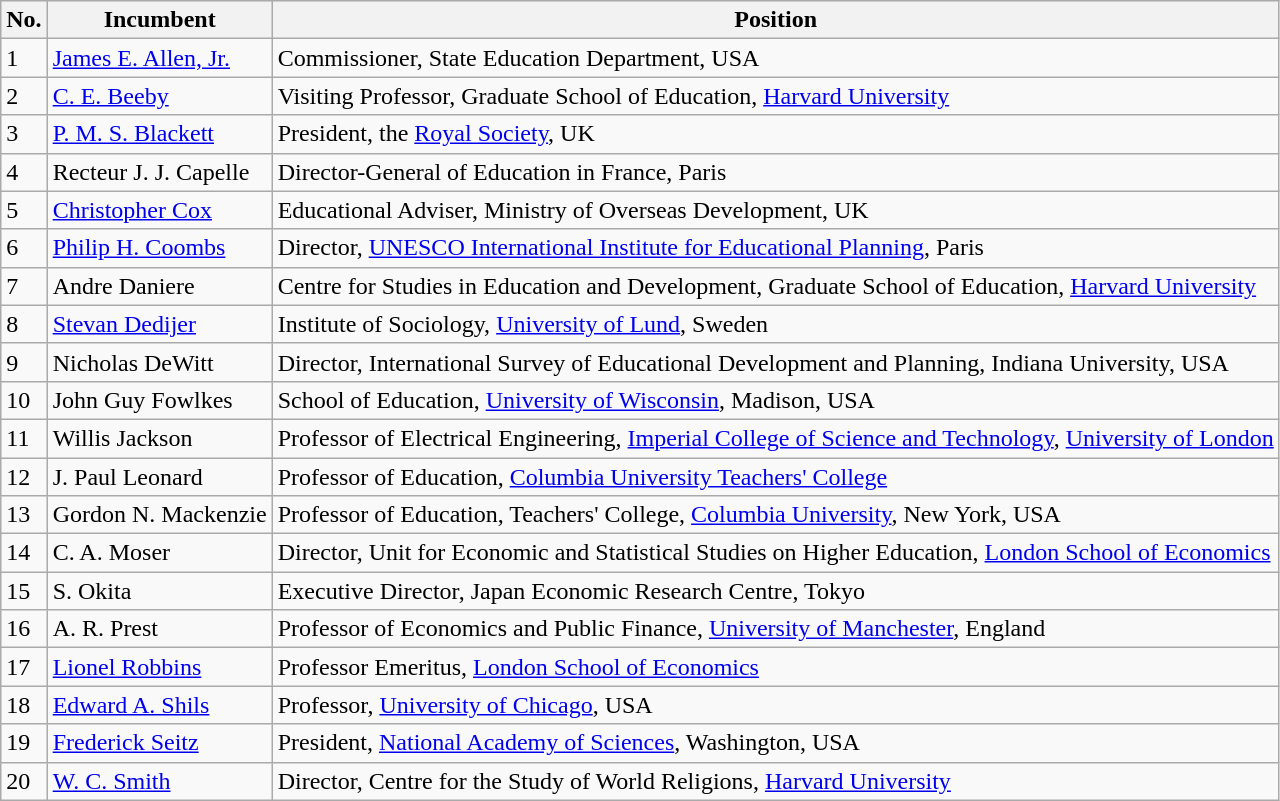<table class="wikitable sortable">
<tr style="text-align: left; background:#f0f0f0;">
<th>No.</th>
<th>Incumbent</th>
<th>Position</th>
</tr>
<tr>
<td>1</td>
<td><a href='#'>James E. Allen, Jr.</a></td>
<td>Commissioner, State Education Department, USA</td>
</tr>
<tr>
<td>2</td>
<td><a href='#'>C. E. Beeby</a></td>
<td>Visiting Professor, Graduate School of Education, <a href='#'>Harvard University</a></td>
</tr>
<tr>
<td>3</td>
<td><a href='#'>P. M. S. Blackett</a></td>
<td>President, the <a href='#'>Royal Society</a>, UK</td>
</tr>
<tr>
<td>4</td>
<td>Recteur J. J. Capelle</td>
<td>Director-General of Education in France, Paris</td>
</tr>
<tr>
<td>5</td>
<td><a href='#'>Christopher Cox</a></td>
<td>Educational Adviser, Ministry of Overseas Development, UK</td>
</tr>
<tr>
<td>6</td>
<td><a href='#'>Philip H. Coombs</a></td>
<td>Director, <a href='#'>UNESCO International Institute for Educational Planning</a>, Paris</td>
</tr>
<tr>
<td>7</td>
<td>Andre Daniere</td>
<td>Centre for Studies in Education and Development, Graduate School of Education, <a href='#'>Harvard University</a></td>
</tr>
<tr>
<td>8</td>
<td><a href='#'>Stevan Dedijer</a></td>
<td>Institute of Sociology, <a href='#'>University of Lund</a>, Sweden</td>
</tr>
<tr>
<td>9</td>
<td>Nicholas DeWitt</td>
<td>Director, International Survey of Educational Development and Planning, Indiana University, USA</td>
</tr>
<tr>
<td>10</td>
<td>John Guy Fowlkes</td>
<td>School of Education, <a href='#'>University of Wisconsin</a>, Madison, USA</td>
</tr>
<tr>
<td>11</td>
<td>Willis Jackson</td>
<td>Professor of Electrical Engineering, <a href='#'>Imperial College of Science and Technology</a>, <a href='#'>University of London</a></td>
</tr>
<tr>
<td>12</td>
<td>J. Paul Leonard</td>
<td>Professor of Education, <a href='#'>Columbia University Teachers' College</a></td>
</tr>
<tr>
<td>13</td>
<td>Gordon N. Mackenzie</td>
<td>Professor of Education, Teachers' College, <a href='#'>Columbia University</a>, New York, USA</td>
</tr>
<tr>
<td>14</td>
<td>C. A. Moser</td>
<td>Director, Unit for Economic and Statistical Studies on Higher Education, <a href='#'>London School of Economics</a></td>
</tr>
<tr>
<td>15</td>
<td>S. Okita</td>
<td>Executive Director, Japan Economic Research Centre, Tokyo</td>
</tr>
<tr>
<td>16</td>
<td>A. R. Prest</td>
<td>Professor of Economics and Public Finance, <a href='#'>University of Manchester</a>, England</td>
</tr>
<tr>
<td>17</td>
<td><a href='#'>Lionel Robbins</a></td>
<td>Professor Emeritus, <a href='#'>London School of Economics</a></td>
</tr>
<tr>
<td>18</td>
<td><a href='#'>Edward A. Shils</a></td>
<td>Professor, <a href='#'>University of Chicago</a>, USA</td>
</tr>
<tr>
<td>19</td>
<td><a href='#'>Frederick Seitz</a></td>
<td>President, <a href='#'>National Academy of Sciences</a>, Washington, USA</td>
</tr>
<tr>
<td>20</td>
<td><a href='#'>W. C. Smith</a></td>
<td>Director, Centre for the Study of World Religions, <a href='#'>Harvard University</a></td>
</tr>
</table>
